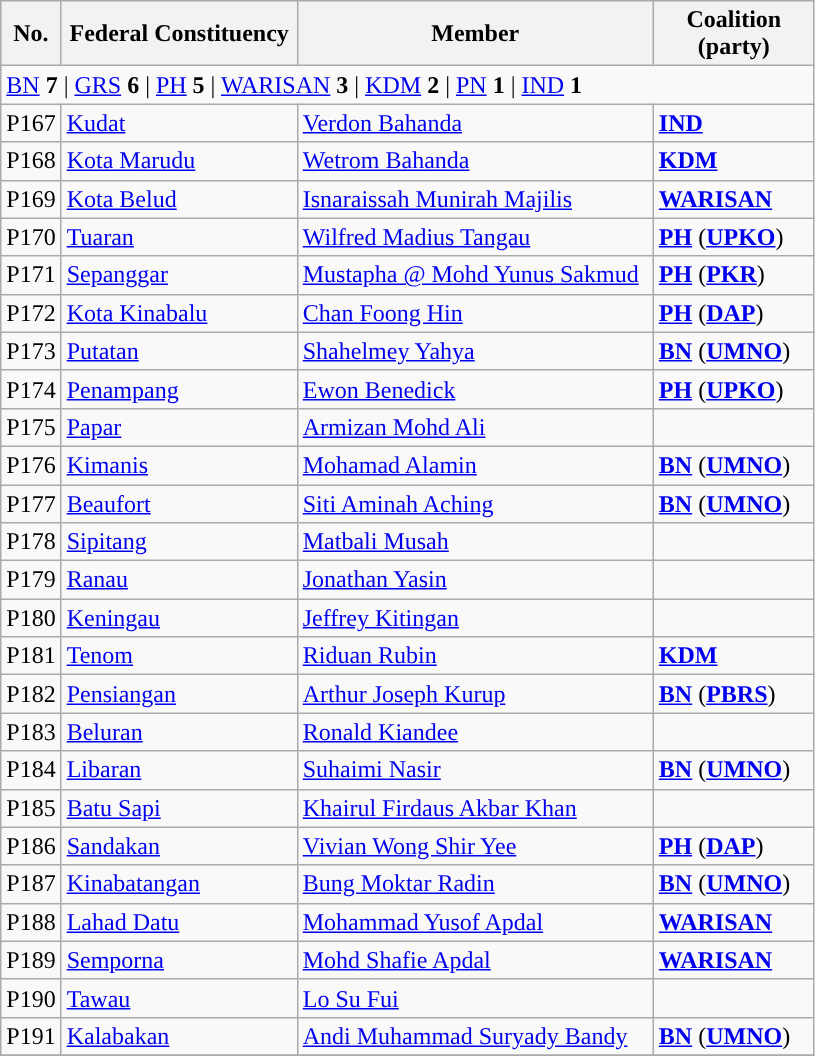<table class="wikitable sortable">
<tr>
<th style="width:30px;">No.</th>
<th style="width:150px;">Federal Constituency</th>
<th style="width:230px;">Member</th>
<th style="width:100px;">Coalition (party)</th>
</tr>
<tr>
<td colspan="4"><a href='#'>BN</a> <strong>7</strong> | <a href='#'>GRS</a> <strong>6</strong> | <a href='#'>PH</a> <strong>5</strong> | <a href='#'>WARISAN</a> <strong>3</strong> | <a href='#'>KDM</a> <strong>2</strong> | <a href='#'>PN</a> <strong>1</strong> | <a href='#'>IND</a> <strong>1</strong></td>
</tr>
<tr>
<td>P167</td>
<td><a href='#'>Kudat</a></td>
<td><a href='#'>Verdon Bahanda</a></td>
<td><strong><a href='#'>IND</a></strong></td>
</tr>
<tr>
<td>P168</td>
<td><a href='#'>Kota Marudu</a></td>
<td><a href='#'>Wetrom Bahanda</a></td>
<td><strong><a href='#'>KDM</a></strong></td>
</tr>
<tr>
<td>P169</td>
<td><a href='#'>Kota Belud</a></td>
<td><a href='#'>Isnaraissah Munirah Majilis</a></td>
<td><strong><a href='#'>WARISAN</a></strong></td>
</tr>
<tr>
<td>P170</td>
<td><a href='#'>Tuaran</a></td>
<td><a href='#'>Wilfred Madius Tangau</a></td>
<td><strong><a href='#'>PH</a></strong> (<strong><a href='#'>UPKO</a></strong>)</td>
</tr>
<tr>
<td>P171</td>
<td><a href='#'>Sepanggar</a></td>
<td><a href='#'>Mustapha @ Mohd Yunus Sakmud</a></td>
<td><strong><a href='#'>PH</a></strong> (<strong><a href='#'>PKR</a></strong>)</td>
</tr>
<tr>
<td>P172</td>
<td><a href='#'>Kota Kinabalu</a></td>
<td><a href='#'>Chan Foong Hin</a></td>
<td><strong><a href='#'>PH</a></strong> (<strong><a href='#'>DAP</a></strong>)</td>
</tr>
<tr>
<td>P173</td>
<td><a href='#'>Putatan</a></td>
<td><a href='#'>Shahelmey Yahya</a></td>
<td><strong><a href='#'>BN</a></strong> (<strong><a href='#'>UMNO</a></strong>)</td>
</tr>
<tr>
<td>P174</td>
<td><a href='#'>Penampang</a></td>
<td><a href='#'>Ewon Benedick</a></td>
<td><strong><a href='#'>PH</a></strong> (<strong><a href='#'>UPKO</a></strong>)</td>
</tr>
<tr>
<td>P175</td>
<td><a href='#'>Papar</a></td>
<td><a href='#'>Armizan Mohd Ali</a></td>
<td></td>
</tr>
<tr>
<td>P176</td>
<td><a href='#'>Kimanis</a></td>
<td><a href='#'>Mohamad Alamin</a></td>
<td><strong><a href='#'>BN</a></strong> (<strong><a href='#'>UMNO</a></strong>)</td>
</tr>
<tr>
<td>P177</td>
<td><a href='#'>Beaufort</a></td>
<td><a href='#'>Siti Aminah Aching</a></td>
<td><strong><a href='#'>BN</a></strong> (<strong><a href='#'>UMNO</a></strong>)</td>
</tr>
<tr>
<td>P178</td>
<td><a href='#'>Sipitang</a></td>
<td><a href='#'>Matbali Musah</a></td>
<td></td>
</tr>
<tr>
<td>P179</td>
<td><a href='#'>Ranau</a></td>
<td><a href='#'>Jonathan Yasin</a></td>
<td></td>
</tr>
<tr>
<td>P180</td>
<td><a href='#'>Keningau</a></td>
<td><a href='#'>Jeffrey Kitingan</a></td>
<td></td>
</tr>
<tr>
<td>P181</td>
<td><a href='#'>Tenom</a></td>
<td><a href='#'>Riduan Rubin</a></td>
<td><strong><a href='#'>KDM</a></strong></td>
</tr>
<tr>
<td>P182</td>
<td><a href='#'>Pensiangan</a></td>
<td><a href='#'>Arthur Joseph Kurup</a></td>
<td><strong><a href='#'>BN</a></strong> (<strong><a href='#'>PBRS</a></strong>)</td>
</tr>
<tr>
<td>P183</td>
<td><a href='#'>Beluran</a></td>
<td><a href='#'>Ronald Kiandee</a></td>
<td></td>
</tr>
<tr>
<td>P184</td>
<td><a href='#'>Libaran</a></td>
<td><a href='#'>Suhaimi Nasir</a></td>
<td><strong><a href='#'>BN</a></strong> (<strong><a href='#'>UMNO</a></strong>)</td>
</tr>
<tr>
<td>P185</td>
<td><a href='#'>Batu Sapi</a></td>
<td><a href='#'>Khairul Firdaus Akbar Khan</a></td>
<td></td>
</tr>
<tr>
<td>P186</td>
<td><a href='#'>Sandakan</a></td>
<td><a href='#'>Vivian Wong Shir Yee</a></td>
<td><strong><a href='#'>PH</a></strong> (<strong><a href='#'>DAP</a></strong>)</td>
</tr>
<tr>
<td>P187</td>
<td><a href='#'>Kinabatangan</a></td>
<td><a href='#'>Bung Moktar Radin</a></td>
<td><strong><a href='#'>BN</a></strong> (<strong><a href='#'>UMNO</a></strong>)</td>
</tr>
<tr>
<td>P188</td>
<td><a href='#'>Lahad Datu</a></td>
<td><a href='#'>Mohammad Yusof Apdal</a></td>
<td><strong><a href='#'>WARISAN</a></strong></td>
</tr>
<tr>
<td>P189</td>
<td><a href='#'>Semporna</a></td>
<td><a href='#'>Mohd Shafie Apdal</a></td>
<td><strong><a href='#'>WARISAN</a></strong></td>
</tr>
<tr>
<td>P190</td>
<td><a href='#'>Tawau</a></td>
<td><a href='#'>Lo Su Fui</a></td>
<td></td>
</tr>
<tr>
<td>P191</td>
<td><a href='#'>Kalabakan</a></td>
<td><a href='#'>Andi Muhammad Suryady Bandy</a></td>
<td><strong><a href='#'>BN</a></strong> (<strong><a href='#'>UMNO</a></strong>)</td>
</tr>
<tr>
</tr>
</table>
